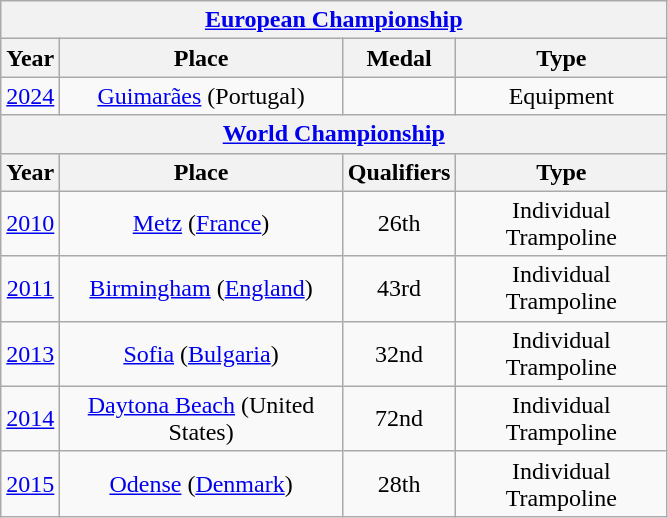<table class="wikitable center col2izq" style="text-align:center;width:445px;">
<tr>
<th colspan="4"><a href='#'>European Championship</a></th>
</tr>
<tr>
<th>Year</th>
<th>Place</th>
<th>Medal</th>
<th>Type</th>
</tr>
<tr>
<td><a href='#'>2024</a></td>
<td><a href='#'>Guimarães</a> (Portugal)</td>
<td></td>
<td>Equipment</td>
</tr>
<tr>
<th colspan="4"><a href='#'>World Championship</a></th>
</tr>
<tr>
<th>Year</th>
<th>Place</th>
<th>Qualifiers</th>
<th>Type</th>
</tr>
<tr>
<td><bdi><a href='#'>2010</a></bdi></td>
<td><a href='#'>Metz</a> (<a href='#'>France</a>)</td>
<td>26th</td>
<td>Individual Trampoline</td>
</tr>
<tr>
<td><bdi><a href='#'>2011</a></bdi></td>
<td><a href='#'>Birmingham</a> (<a href='#'>England</a>)</td>
<td>43rd</td>
<td>Individual Trampoline</td>
</tr>
<tr>
<td><bdi><a href='#'>2013</a></bdi></td>
<td><a href='#'>Sofia</a> (<a href='#'>Bulgaria</a>)</td>
<td>32nd</td>
<td>Individual Trampoline</td>
</tr>
<tr>
<td><bdi><a href='#'>2014</a></bdi></td>
<td><a href='#'>Daytona Beach</a> (United States)</td>
<td>72nd</td>
<td>Individual Trampoline</td>
</tr>
<tr>
<td><bdi><a href='#'>2015</a></bdi></td>
<td><a href='#'>Odense</a> (<a href='#'>Denmark</a>)</td>
<td>28th</td>
<td>Individual Trampoline</td>
</tr>
</table>
